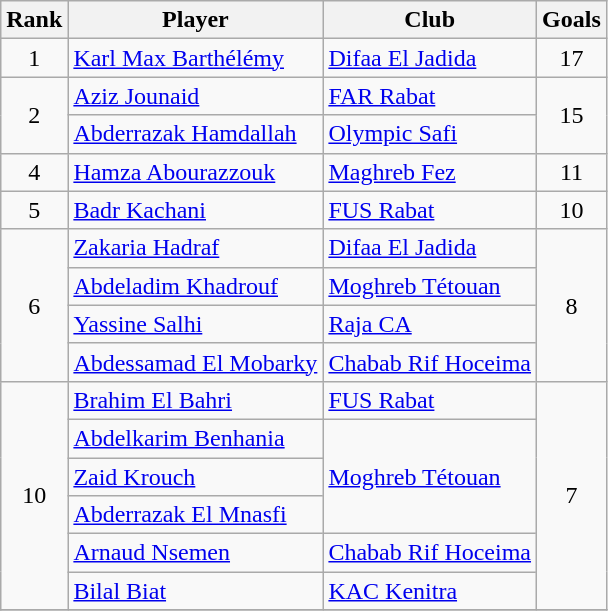<table class=wikitable style=text-align:center>
<tr>
<th>Rank</th>
<th>Player</th>
<th>Club</th>
<th>Goals</th>
</tr>
<tr>
<td>1</td>
<td align="left"> <a href='#'>Karl Max Barthélémy</a></td>
<td align="left"><a href='#'>Difaa El Jadida</a></td>
<td>17</td>
</tr>
<tr>
<td rowspan="2">2</td>
<td align="left"> <a href='#'>Aziz Jounaid</a></td>
<td align="left"><a href='#'>FAR Rabat</a></td>
<td rowspan="2">15</td>
</tr>
<tr>
<td align="left"> <a href='#'>Abderrazak Hamdallah</a></td>
<td align="left"><a href='#'>Olympic Safi</a></td>
</tr>
<tr>
<td>4</td>
<td align="left"> <a href='#'>Hamza Abourazzouk</a></td>
<td align="left"><a href='#'>Maghreb Fez</a></td>
<td>11</td>
</tr>
<tr>
<td>5</td>
<td align="left"> <a href='#'>Badr Kachani</a></td>
<td align="left"><a href='#'>FUS Rabat</a></td>
<td>10</td>
</tr>
<tr>
<td rowspan="4">6</td>
<td align="left"> <a href='#'>Zakaria Hadraf</a></td>
<td align="left"><a href='#'>Difaa El Jadida</a></td>
<td rowspan="4">8</td>
</tr>
<tr>
<td align="left"> <a href='#'>Abdeladim Khadrouf</a></td>
<td align="left"><a href='#'>Moghreb Tétouan</a></td>
</tr>
<tr>
<td align="left"> <a href='#'>Yassine Salhi</a></td>
<td align="left"><a href='#'>Raja CA</a></td>
</tr>
<tr>
<td align="left"> <a href='#'>Abdessamad El Mobarky</a></td>
<td align="left"><a href='#'>Chabab Rif Hoceima</a></td>
</tr>
<tr>
<td rowspan="6">10</td>
<td align="left"> <a href='#'>Brahim El Bahri</a></td>
<td align="left"><a href='#'>FUS Rabat</a></td>
<td rowspan="6">7</td>
</tr>
<tr>
<td align="left"> <a href='#'>Abdelkarim Benhania</a></td>
<td align="left" rowspan="3"><a href='#'>Moghreb Tétouan</a></td>
</tr>
<tr>
<td align="left"> <a href='#'>Zaid Krouch</a></td>
</tr>
<tr>
<td align="left"> <a href='#'>Abderrazak El Mnasfi</a></td>
</tr>
<tr>
<td align="left"> <a href='#'>Arnaud Nsemen</a></td>
<td align="left"><a href='#'>Chabab Rif Hoceima</a></td>
</tr>
<tr>
<td align="left"> <a href='#'>Bilal Biat</a></td>
<td align="left"><a href='#'>KAC Kenitra</a></td>
</tr>
<tr>
</tr>
</table>
